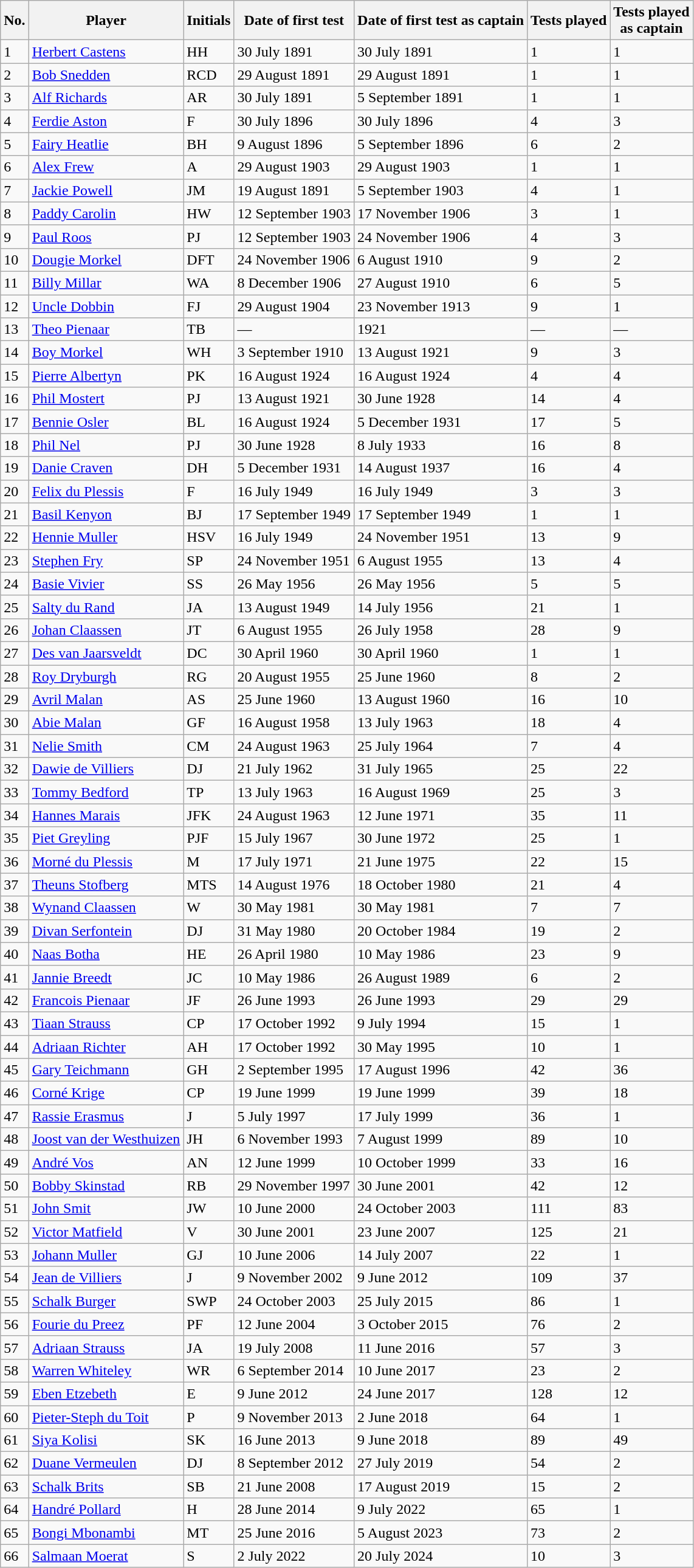<table class="wikitable sortable">
<tr>
<th>No.</th>
<th>Player</th>
<th>Initials</th>
<th>Date of first test</th>
<th>Date of first test as captain</th>
<th>Tests played</th>
<th>Tests played<br>as captain</th>
</tr>
<tr>
<td>1</td>
<td><a href='#'>Herbert Castens</a></td>
<td>HH</td>
<td>30 July 1891</td>
<td>30 July 1891</td>
<td>1</td>
<td>1</td>
</tr>
<tr>
<td>2</td>
<td><a href='#'>Bob Snedden</a></td>
<td>RCD</td>
<td>29 August 1891</td>
<td>29 August 1891</td>
<td>1</td>
<td>1</td>
</tr>
<tr>
<td>3</td>
<td><a href='#'>Alf Richards</a></td>
<td>AR</td>
<td>30 July 1891</td>
<td>5 September 1891</td>
<td>1</td>
<td>1</td>
</tr>
<tr>
<td>4</td>
<td><a href='#'>Ferdie Aston</a></td>
<td>F</td>
<td>30 July 1896</td>
<td>30 July 1896</td>
<td>4</td>
<td>3</td>
</tr>
<tr>
<td>5</td>
<td><a href='#'>Fairy Heatlie</a></td>
<td>BH</td>
<td>9 August 1896</td>
<td>5 September 1896</td>
<td>6</td>
<td>2</td>
</tr>
<tr>
<td>6</td>
<td><a href='#'>Alex Frew</a></td>
<td>A</td>
<td>29 August 1903</td>
<td>29 August 1903</td>
<td>1</td>
<td>1</td>
</tr>
<tr>
<td>7</td>
<td><a href='#'>Jackie Powell</a></td>
<td>JM</td>
<td>19 August 1891</td>
<td>5 September 1903</td>
<td>4</td>
<td>1</td>
</tr>
<tr>
<td>8</td>
<td><a href='#'>Paddy Carolin</a></td>
<td>HW</td>
<td>12 September 1903</td>
<td>17 November 1906</td>
<td>3</td>
<td>1</td>
</tr>
<tr>
<td>9</td>
<td><a href='#'>Paul Roos</a></td>
<td>PJ</td>
<td>12 September 1903</td>
<td>24 November 1906</td>
<td>4</td>
<td>3</td>
</tr>
<tr>
<td>10</td>
<td><a href='#'>Dougie Morkel</a></td>
<td>DFT</td>
<td>24 November 1906</td>
<td>6 August 1910</td>
<td>9</td>
<td>2</td>
</tr>
<tr>
<td>11</td>
<td><a href='#'>Billy Millar</a></td>
<td>WA</td>
<td>8 December 1906</td>
<td>27 August 1910</td>
<td>6</td>
<td>5</td>
</tr>
<tr>
<td>12</td>
<td><a href='#'>Uncle Dobbin</a></td>
<td>FJ</td>
<td>29 August 1904</td>
<td>23 November 1913</td>
<td>9</td>
<td>1</td>
</tr>
<tr>
<td>13</td>
<td><a href='#'>Theo Pienaar</a></td>
<td>TB</td>
<td>—</td>
<td>1921</td>
<td>—</td>
<td>—</td>
</tr>
<tr>
<td>14</td>
<td><a href='#'>Boy Morkel</a></td>
<td>WH</td>
<td>3 September 1910</td>
<td>13 August 1921</td>
<td>9</td>
<td>3</td>
</tr>
<tr>
<td>15</td>
<td><a href='#'>Pierre Albertyn</a></td>
<td>PK</td>
<td>16 August 1924</td>
<td>16 August 1924</td>
<td>4</td>
<td>4</td>
</tr>
<tr>
<td>16</td>
<td><a href='#'>Phil Mostert</a></td>
<td>PJ</td>
<td>13 August 1921</td>
<td>30 June 1928</td>
<td>14</td>
<td>4</td>
</tr>
<tr>
<td>17</td>
<td><a href='#'>Bennie Osler</a></td>
<td>BL</td>
<td>16 August 1924</td>
<td>5 December 1931</td>
<td>17</td>
<td>5</td>
</tr>
<tr>
<td>18</td>
<td><a href='#'>Phil Nel</a></td>
<td>PJ</td>
<td>30 June 1928</td>
<td>8 July 1933</td>
<td>16</td>
<td>8</td>
</tr>
<tr>
<td>19</td>
<td><a href='#'>Danie Craven</a></td>
<td>DH</td>
<td>5 December 1931</td>
<td>14 August 1937</td>
<td>16</td>
<td>4</td>
</tr>
<tr>
<td>20</td>
<td><a href='#'>Felix du Plessis</a></td>
<td>F</td>
<td>16 July 1949</td>
<td>16 July 1949</td>
<td>3</td>
<td>3</td>
</tr>
<tr>
<td>21</td>
<td><a href='#'>Basil Kenyon</a></td>
<td>BJ</td>
<td>17 September 1949</td>
<td>17 September 1949</td>
<td>1</td>
<td>1</td>
</tr>
<tr>
<td>22</td>
<td><a href='#'>Hennie Muller</a></td>
<td>HSV</td>
<td>16 July 1949</td>
<td>24 November 1951</td>
<td>13</td>
<td>9</td>
</tr>
<tr>
<td>23</td>
<td><a href='#'>Stephen Fry</a></td>
<td>SP</td>
<td>24 November 1951</td>
<td>6 August 1955</td>
<td>13</td>
<td>4</td>
</tr>
<tr>
<td>24</td>
<td><a href='#'>Basie Vivier</a></td>
<td>SS</td>
<td>26 May 1956</td>
<td>26 May 1956</td>
<td>5</td>
<td>5</td>
</tr>
<tr>
<td>25</td>
<td><a href='#'>Salty du Rand</a></td>
<td>JA</td>
<td>13 August 1949</td>
<td>14 July 1956</td>
<td>21</td>
<td>1</td>
</tr>
<tr>
<td>26</td>
<td><a href='#'>Johan Claassen</a></td>
<td>JT</td>
<td>6 August 1955</td>
<td>26 July 1958</td>
<td>28</td>
<td>9</td>
</tr>
<tr>
<td>27</td>
<td><a href='#'>Des van Jaarsveldt</a></td>
<td>DC</td>
<td>30 April 1960</td>
<td>30 April 1960</td>
<td>1</td>
<td>1</td>
</tr>
<tr>
<td>28</td>
<td><a href='#'>Roy Dryburgh</a></td>
<td>RG</td>
<td>20 August 1955</td>
<td>25 June 1960</td>
<td>8</td>
<td>2</td>
</tr>
<tr>
<td>29</td>
<td><a href='#'>Avril Malan</a></td>
<td>AS</td>
<td>25 June 1960</td>
<td>13 August 1960</td>
<td>16</td>
<td>10</td>
</tr>
<tr>
<td>30</td>
<td><a href='#'>Abie Malan</a></td>
<td>GF</td>
<td>16 August 1958</td>
<td>13 July 1963</td>
<td>18</td>
<td>4</td>
</tr>
<tr>
<td>31</td>
<td><a href='#'>Nelie Smith</a></td>
<td>CM</td>
<td>24 August 1963</td>
<td>25 July 1964</td>
<td>7</td>
<td>4</td>
</tr>
<tr>
<td>32</td>
<td><a href='#'>Dawie de Villiers</a></td>
<td>DJ</td>
<td>21 July 1962</td>
<td>31 July 1965</td>
<td>25</td>
<td>22</td>
</tr>
<tr>
<td>33</td>
<td><a href='#'>Tommy Bedford</a></td>
<td>TP</td>
<td>13 July 1963</td>
<td>16 August 1969</td>
<td>25</td>
<td>3</td>
</tr>
<tr>
<td>34</td>
<td><a href='#'>Hannes Marais</a></td>
<td>JFK</td>
<td>24 August 1963</td>
<td>12 June 1971</td>
<td>35</td>
<td>11</td>
</tr>
<tr>
<td>35</td>
<td><a href='#'>Piet Greyling</a></td>
<td>PJF</td>
<td>15 July 1967</td>
<td>30 June 1972</td>
<td>25</td>
<td>1</td>
</tr>
<tr>
<td>36</td>
<td><a href='#'>Morné du Plessis</a></td>
<td>M</td>
<td>17 July 1971</td>
<td>21 June 1975</td>
<td>22</td>
<td>15</td>
</tr>
<tr>
<td>37</td>
<td><a href='#'>Theuns Stofberg</a></td>
<td>MTS</td>
<td>14 August 1976</td>
<td>18 October 1980</td>
<td>21</td>
<td>4</td>
</tr>
<tr>
<td>38</td>
<td><a href='#'>Wynand Claassen</a></td>
<td>W</td>
<td>30 May 1981</td>
<td>30 May 1981</td>
<td>7</td>
<td>7</td>
</tr>
<tr>
<td>39</td>
<td><a href='#'>Divan Serfontein</a></td>
<td>DJ</td>
<td>31 May 1980</td>
<td>20 October 1984</td>
<td>19</td>
<td>2</td>
</tr>
<tr>
<td>40</td>
<td><a href='#'>Naas Botha</a></td>
<td>HE</td>
<td>26 April 1980</td>
<td>10 May 1986</td>
<td>23</td>
<td>9</td>
</tr>
<tr>
<td>41</td>
<td><a href='#'>Jannie Breedt</a></td>
<td>JC</td>
<td>10 May 1986</td>
<td>26 August 1989</td>
<td>6</td>
<td>2</td>
</tr>
<tr>
<td>42</td>
<td><a href='#'>Francois Pienaar</a></td>
<td>JF</td>
<td>26 June 1993</td>
<td>26 June 1993</td>
<td>29</td>
<td>29</td>
</tr>
<tr>
<td>43</td>
<td><a href='#'>Tiaan Strauss</a></td>
<td>CP</td>
<td>17 October 1992</td>
<td>9 July 1994</td>
<td>15</td>
<td>1</td>
</tr>
<tr>
<td>44</td>
<td><a href='#'>Adriaan Richter</a></td>
<td>AH</td>
<td>17 October 1992</td>
<td>30 May 1995</td>
<td>10</td>
<td>1</td>
</tr>
<tr>
<td>45</td>
<td><a href='#'>Gary Teichmann</a></td>
<td>GH</td>
<td>2 September 1995</td>
<td>17 August 1996</td>
<td>42</td>
<td>36</td>
</tr>
<tr>
<td>46</td>
<td><a href='#'>Corné Krige</a></td>
<td>CP</td>
<td>19 June 1999</td>
<td>19 June 1999</td>
<td>39</td>
<td>18</td>
</tr>
<tr>
<td>47</td>
<td><a href='#'>Rassie Erasmus</a></td>
<td>J</td>
<td>5 July 1997</td>
<td>17 July 1999</td>
<td>36</td>
<td>1</td>
</tr>
<tr>
<td>48</td>
<td><a href='#'>Joost van der Westhuizen</a></td>
<td>JH</td>
<td>6 November 1993</td>
<td>7 August 1999</td>
<td>89</td>
<td>10</td>
</tr>
<tr>
<td>49</td>
<td><a href='#'>André Vos</a></td>
<td>AN</td>
<td>12 June 1999</td>
<td>10 October 1999</td>
<td>33</td>
<td>16</td>
</tr>
<tr>
<td>50</td>
<td><a href='#'>Bobby Skinstad</a></td>
<td>RB</td>
<td>29 November 1997</td>
<td>30 June 2001</td>
<td>42</td>
<td>12</td>
</tr>
<tr>
<td>51</td>
<td><a href='#'>John Smit</a></td>
<td>JW</td>
<td>10 June 2000</td>
<td>24 October 2003</td>
<td>111</td>
<td>83</td>
</tr>
<tr>
<td>52</td>
<td><a href='#'>Victor Matfield</a></td>
<td>V</td>
<td>30 June 2001</td>
<td>23 June 2007</td>
<td>125</td>
<td>21</td>
</tr>
<tr>
<td>53</td>
<td><a href='#'>Johann Muller</a></td>
<td>GJ</td>
<td>10 June 2006</td>
<td>14 July 2007</td>
<td>22</td>
<td>1</td>
</tr>
<tr>
<td>54</td>
<td><a href='#'>Jean de Villiers</a></td>
<td>J</td>
<td>9 November 2002</td>
<td>9 June 2012</td>
<td>109</td>
<td>37</td>
</tr>
<tr>
<td>55</td>
<td><a href='#'>Schalk Burger</a></td>
<td>SWP</td>
<td>24 October 2003</td>
<td>25 July 2015</td>
<td>86</td>
<td>1</td>
</tr>
<tr>
<td>56</td>
<td><a href='#'>Fourie du Preez</a></td>
<td>PF</td>
<td>12 June 2004</td>
<td>3 October 2015</td>
<td>76</td>
<td>2</td>
</tr>
<tr>
<td>57</td>
<td><a href='#'>Adriaan Strauss</a></td>
<td>JA</td>
<td>19 July 2008</td>
<td>11 June 2016</td>
<td>57</td>
<td>3</td>
</tr>
<tr>
<td>58</td>
<td><a href='#'>Warren Whiteley</a></td>
<td>WR</td>
<td>6 September 2014</td>
<td>10 June 2017</td>
<td>23</td>
<td>2</td>
</tr>
<tr>
<td>59</td>
<td><a href='#'>Eben Etzebeth</a></td>
<td>E</td>
<td>9 June 2012</td>
<td>24 June 2017</td>
<td>128</td>
<td>12</td>
</tr>
<tr>
<td>60</td>
<td><a href='#'>Pieter-Steph du Toit</a></td>
<td>P</td>
<td>9 November 2013</td>
<td>2 June 2018</td>
<td>64</td>
<td>1</td>
</tr>
<tr>
<td>61</td>
<td><a href='#'>Siya Kolisi</a></td>
<td>SK</td>
<td>16 June 2013</td>
<td>9 June 2018</td>
<td>89</td>
<td>49</td>
</tr>
<tr>
<td>62</td>
<td><a href='#'>Duane Vermeulen</a></td>
<td>DJ</td>
<td>8 September 2012</td>
<td>27 July 2019</td>
<td>54</td>
<td>2</td>
</tr>
<tr>
<td>63</td>
<td><a href='#'>Schalk Brits</a></td>
<td>SB</td>
<td>21 June 2008</td>
<td>17 August 2019</td>
<td>15</td>
<td>2</td>
</tr>
<tr>
<td>64</td>
<td><a href='#'>Handré Pollard</a></td>
<td>H</td>
<td>28 June 2014</td>
<td>9 July 2022</td>
<td>65</td>
<td>1</td>
</tr>
<tr>
<td>65</td>
<td><a href='#'>Bongi Mbonambi</a></td>
<td>MT</td>
<td>25 June 2016</td>
<td>5 August 2023</td>
<td>73</td>
<td>2</td>
</tr>
<tr>
<td>66</td>
<td><a href='#'>Salmaan Moerat</a></td>
<td>S</td>
<td>2 July 2022</td>
<td>20 July 2024</td>
<td>10</td>
<td>3</td>
</tr>
</table>
